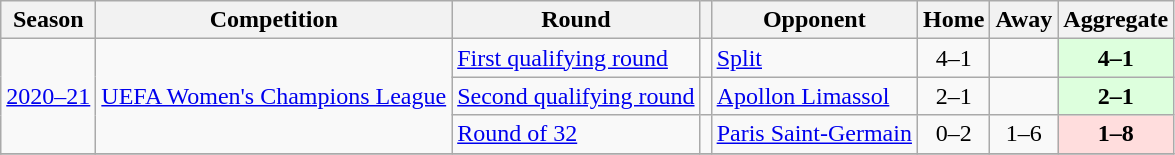<table class="wikitable">
<tr>
<th>Season</th>
<th>Competition</th>
<th>Round</th>
<th></th>
<th>Opponent</th>
<th>Home</th>
<th>Away</th>
<th>Aggregate</th>
</tr>
<tr>
<td rowspan=3><a href='#'>2020–21</a></td>
<td rowspan=3><a href='#'>UEFA Women's Champions League</a></td>
<td><a href='#'>First qualifying round</a></td>
<td></td>
<td><a href='#'>Split</a></td>
<td style="text-align:center;">4–1</td>
<td></td>
<td style="background:#dfd; text-align:center;"><strong>4–1</strong></td>
</tr>
<tr>
<td><a href='#'>Second qualifying round</a></td>
<td></td>
<td><a href='#'>Apollon Limassol</a></td>
<td style="text-align:center;">2–1</td>
<td></td>
<td style="background:#dfd; text-align:center;"><strong>2–1</strong></td>
</tr>
<tr>
<td><a href='#'>Round of 32</a></td>
<td></td>
<td><a href='#'>Paris Saint-Germain</a></td>
<td style="text-align:center;">0–2</td>
<td style="text-align:center;">1–6</td>
<td style="background:#fdd; text-align:center;"><strong>1–8</strong></td>
</tr>
<tr>
</tr>
</table>
